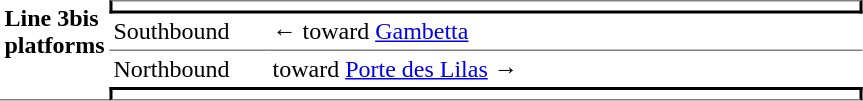<table border=0 cellspacing=0 cellpadding=3>
<tr>
<td style="border-bottom:solid 1px gray;" width=50 rowspan=10 valign=top><strong>Line 3bis platforms</strong></td>
<td style="border-top:solid 1px gray;border-right:solid 2px black;border-left:solid 2px black;border-bottom:solid 2px black;text-align:center;" colspan=2></td>
</tr>
<tr>
<td style="border-bottom:solid 1px gray;" width=100>Southbound</td>
<td style="border-bottom:solid 1px gray;" width=390>←   toward <a href='#'>Gambetta</a> </td>
</tr>
<tr>
<td>Northbound</td>
<td>   toward <a href='#'>Porte des Lilas</a>  →</td>
</tr>
<tr>
<td style="border-top:solid 2px black;border-right:solid 2px black;border-left:solid 2px black;border-bottom:solid 1px gray;text-align:center;" colspan=2></td>
</tr>
</table>
